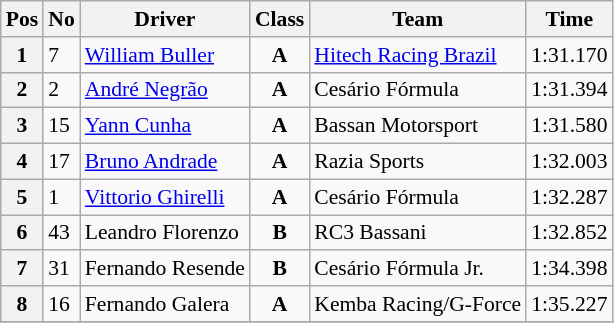<table class="wikitable" style="font-size: 90%">
<tr>
<th>Pos</th>
<th>No</th>
<th>Driver</th>
<th>Class</th>
<th>Team</th>
<th>Time</th>
</tr>
<tr>
<th>1</th>
<td>7</td>
<td> <a href='#'>William Buller</a></td>
<td align="center"><strong><span>A</span></strong></td>
<td><a href='#'>Hitech Racing Brazil</a></td>
<td>1:31.170</td>
</tr>
<tr>
<th>2</th>
<td>2</td>
<td> <a href='#'>André Negrão</a></td>
<td align="center"><strong><span>A</span></strong></td>
<td>Cesário Fórmula</td>
<td>1:31.394</td>
</tr>
<tr>
<th>3</th>
<td>15</td>
<td> <a href='#'>Yann Cunha</a></td>
<td align="center"><strong><span>A</span></strong></td>
<td>Bassan Motorsport</td>
<td>1:31.580</td>
</tr>
<tr>
<th>4</th>
<td>17</td>
<td> <a href='#'>Bruno Andrade</a></td>
<td align="center"><strong><span>A</span></strong></td>
<td>Razia Sports</td>
<td>1:32.003</td>
</tr>
<tr>
<th>5</th>
<td>1</td>
<td> <a href='#'>Vittorio Ghirelli</a></td>
<td align="center"><strong><span>A</span></strong></td>
<td>Cesário Fórmula</td>
<td>1:32.287</td>
</tr>
<tr>
<th>6</th>
<td>43</td>
<td> Leandro Florenzo</td>
<td align="center"><strong><span>B</span></strong></td>
<td>RC3 Bassani</td>
<td>1:32.852</td>
</tr>
<tr>
<th>7</th>
<td>31</td>
<td> Fernando Resende</td>
<td align="center"><strong><span>B</span></strong></td>
<td>Cesário Fórmula Jr.</td>
<td>1:34.398</td>
</tr>
<tr>
<th>8</th>
<td>16</td>
<td> Fernando Galera</td>
<td align="center"><strong><span>A</span></strong></td>
<td>Kemba Racing/G-Force</td>
<td>1:35.227</td>
</tr>
<tr>
</tr>
</table>
